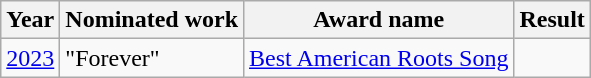<table class="wikitable">
<tr>
<th>Year</th>
<th>Nominated work</th>
<th>Award name</th>
<th>Result</th>
</tr>
<tr>
<td><a href='#'>2023</a></td>
<td>"Forever"</td>
<td><a href='#'>Best American Roots Song</a> </td>
<td></td>
</tr>
</table>
